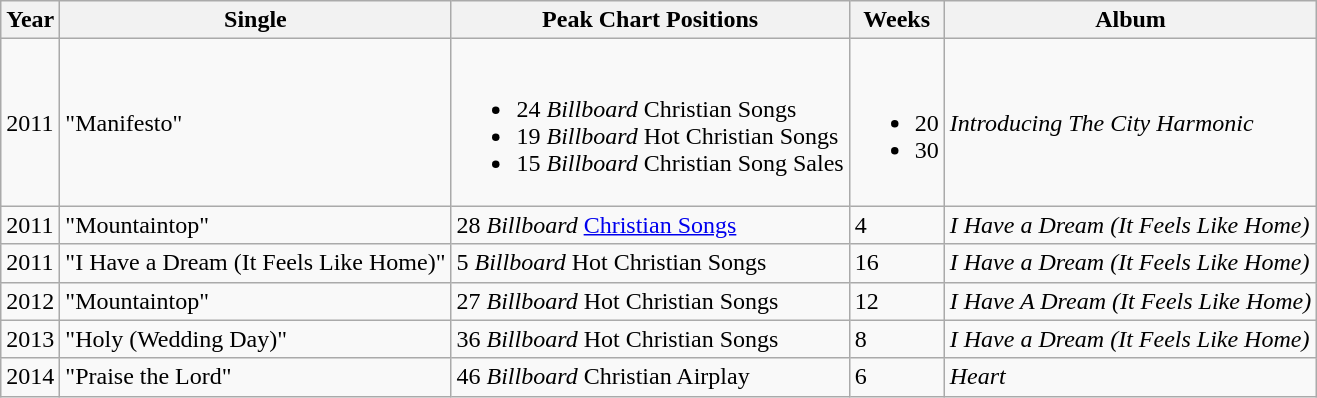<table class="wikitable">
<tr>
<th>Year</th>
<th>Single</th>
<th>Peak Chart Positions</th>
<th>Weeks</th>
<th>Album</th>
</tr>
<tr>
<td>2011</td>
<td>"Manifesto"</td>
<td><br><ul><li>24 <em>Billboard</em> Christian Songs</li><li>19 <em>Billboard</em> Hot Christian Songs</li><li>15 <em>Billboard</em> Christian Song Sales</li></ul></td>
<td><br><ul><li>20</li><li>30</li></ul></td>
<td><em>Introducing The City Harmonic</em></td>
</tr>
<tr>
<td>2011</td>
<td>"Mountaintop"</td>
<td>28 <em>Billboard</em> <a href='#'>Christian Songs</a></td>
<td>4</td>
<td><em>I Have a Dream (It Feels Like Home)</em></td>
</tr>
<tr>
<td>2011</td>
<td>"I Have a Dream (It Feels Like Home)"</td>
<td>5 <em>Billboard</em> Hot Christian Songs</td>
<td>16</td>
<td><em>I Have a Dream (It Feels Like Home)</em></td>
</tr>
<tr>
<td>2012</td>
<td>"Mountaintop"</td>
<td>27 <em>Billboard</em> Hot Christian Songs</td>
<td>12</td>
<td><em>I Have A Dream (It Feels Like Home)</em></td>
</tr>
<tr>
<td>2013</td>
<td>"Holy (Wedding Day)"</td>
<td>36 <em>Billboard</em> Hot Christian Songs</td>
<td>8</td>
<td><em>I Have a Dream (It Feels Like Home)</em></td>
</tr>
<tr>
<td>2014</td>
<td>"Praise the Lord"</td>
<td>46 <em>Billboard</em> Christian Airplay</td>
<td>6</td>
<td><em>Heart</em></td>
</tr>
</table>
